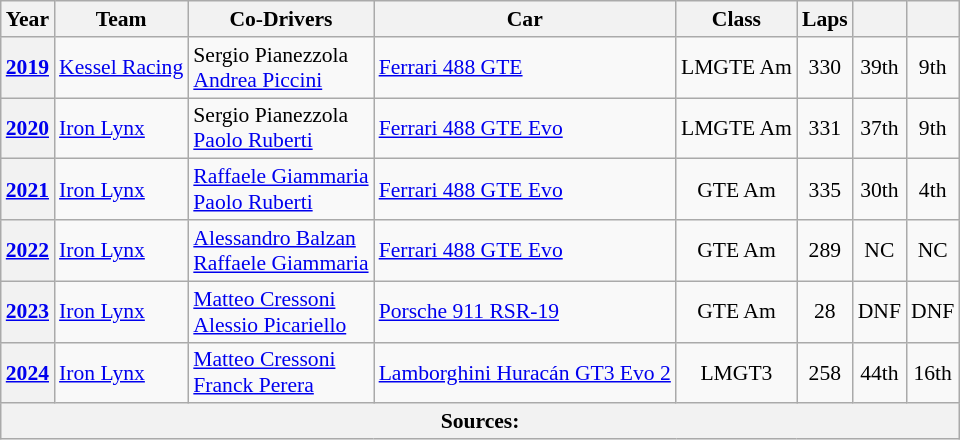<table class="wikitable" style="text-align:center; font-size:90%">
<tr>
<th>Year</th>
<th>Team</th>
<th>Co-Drivers</th>
<th>Car</th>
<th>Class</th>
<th>Laps</th>
<th></th>
<th></th>
</tr>
<tr>
<th><a href='#'>2019</a></th>
<td align="left"> <a href='#'>Kessel Racing</a></td>
<td align="left"> Sergio Pianezzola<br> <a href='#'>Andrea Piccini</a></td>
<td align="left"><a href='#'>Ferrari 488 GTE</a></td>
<td>LMGTE Am</td>
<td>330</td>
<td>39th</td>
<td>9th</td>
</tr>
<tr>
<th><a href='#'>2020</a></th>
<td align="left"> <a href='#'>Iron Lynx</a></td>
<td align="left"> Sergio Pianezzola<br> <a href='#'>Paolo Ruberti</a></td>
<td align="left"><a href='#'>Ferrari 488 GTE Evo</a></td>
<td>LMGTE Am</td>
<td>331</td>
<td>37th</td>
<td>9th</td>
</tr>
<tr>
<th><a href='#'>2021</a></th>
<td align="left"> <a href='#'>Iron Lynx</a></td>
<td align="left"> <a href='#'>Raffaele Giammaria</a><br> <a href='#'>Paolo Ruberti</a></td>
<td align="left"><a href='#'>Ferrari 488 GTE Evo</a></td>
<td>GTE Am</td>
<td>335</td>
<td>30th</td>
<td>4th</td>
</tr>
<tr>
<th><a href='#'>2022</a></th>
<td align="left"> <a href='#'>Iron Lynx</a></td>
<td align="left"> <a href='#'>Alessandro Balzan</a><br> <a href='#'>Raffaele Giammaria</a></td>
<td align="left"><a href='#'>Ferrari 488 GTE Evo</a></td>
<td>GTE Am</td>
<td>289</td>
<td>NC</td>
<td>NC</td>
</tr>
<tr>
<th><a href='#'>2023</a></th>
<td align="left"> <a href='#'>Iron Lynx</a></td>
<td align="left"> <a href='#'>Matteo Cressoni</a><br> <a href='#'>Alessio Picariello</a></td>
<td align="left"><a href='#'>Porsche 911 RSR-19</a></td>
<td>GTE Am</td>
<td>28</td>
<td>DNF</td>
<td>DNF</td>
</tr>
<tr>
<th><a href='#'>2024</a></th>
<td align="left"> <a href='#'>Iron Lynx</a></td>
<td align="left"> <a href='#'>Matteo Cressoni</a><br> <a href='#'>Franck Perera</a></td>
<td align="left"><a href='#'>Lamborghini Huracán GT3 Evo 2</a></td>
<td>LMGT3</td>
<td>258</td>
<td>44th</td>
<td>16th</td>
</tr>
<tr>
<th colspan="8">Sources:</th>
</tr>
</table>
